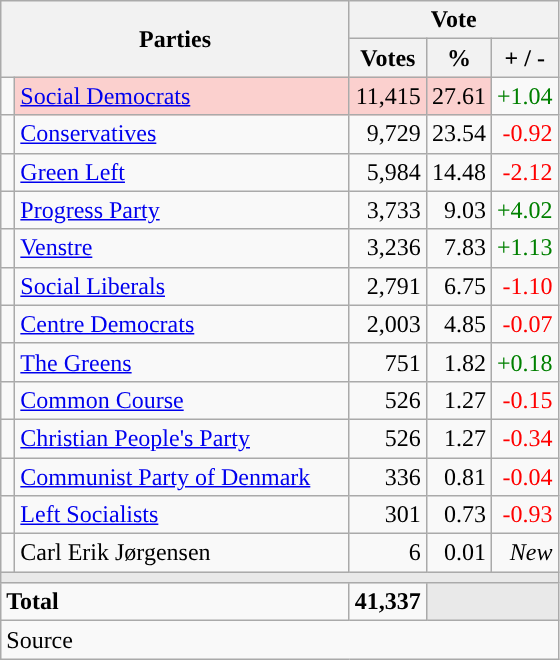<table class="wikitable" style="text-align:right;">
<tr>
<th style="text-align:centre;" rowspan="2" colspan="2" width="225">Parties</th>
<th colspan="3">Vote</th>
</tr>
<tr>
<th width="15">Votes</th>
<th width="15">%</th>
<th width="15">+ / -</th>
</tr>
<tr>
<td width="2" style="color:inherit;background:"></td>
<td bgcolor=#fbd0ce  align="left"><a href='#'>Social Democrats</a></td>
<td bgcolor=#fbd0ce>11,415</td>
<td bgcolor=#fbd0ce>27.61</td>
<td style=color:green;>+1.04</td>
</tr>
<tr>
<td width="2" style="color:inherit;background:"></td>
<td align="left"><a href='#'>Conservatives</a></td>
<td>9,729</td>
<td>23.54</td>
<td style=color:red;>-0.92</td>
</tr>
<tr>
<td width="2" style="color:inherit;background:"></td>
<td align="left"><a href='#'>Green Left</a></td>
<td>5,984</td>
<td>14.48</td>
<td style=color:red;>-2.12</td>
</tr>
<tr>
<td width="2" style="color:inherit;background:"></td>
<td align="left"><a href='#'>Progress Party</a></td>
<td>3,733</td>
<td>9.03</td>
<td style=color:green;>+4.02</td>
</tr>
<tr>
<td width="2" style="color:inherit;background:"></td>
<td align="left"><a href='#'>Venstre</a></td>
<td>3,236</td>
<td>7.83</td>
<td style=color:green;>+1.13</td>
</tr>
<tr>
<td width="2" style="color:inherit;background:"></td>
<td align="left"><a href='#'>Social Liberals</a></td>
<td>2,791</td>
<td>6.75</td>
<td style=color:red;>-1.10</td>
</tr>
<tr>
<td width="2" style="color:inherit;background:"></td>
<td align="left"><a href='#'>Centre Democrats</a></td>
<td>2,003</td>
<td>4.85</td>
<td style=color:red;>-0.07</td>
</tr>
<tr>
<td width="2" style="color:inherit;background:"></td>
<td align="left"><a href='#'>The Greens</a></td>
<td>751</td>
<td>1.82</td>
<td style=color:green;>+0.18</td>
</tr>
<tr>
<td width="2" style="color:inherit;background:"></td>
<td align="left"><a href='#'>Common Course</a></td>
<td>526</td>
<td>1.27</td>
<td style=color:red;>-0.15</td>
</tr>
<tr>
<td width="2" style="color:inherit;background:"></td>
<td align="left"><a href='#'>Christian People's Party</a></td>
<td>526</td>
<td>1.27</td>
<td style=color:red;>-0.34</td>
</tr>
<tr>
<td width="2" style="color:inherit;background:"></td>
<td align="left"><a href='#'>Communist Party of Denmark</a></td>
<td>336</td>
<td>0.81</td>
<td style=color:red;>-0.04</td>
</tr>
<tr>
<td width="2" style="color:inherit;background:"></td>
<td align="left"><a href='#'>Left Socialists</a></td>
<td>301</td>
<td>0.73</td>
<td style=color:red;>-0.93</td>
</tr>
<tr>
<td width="2" style="color:inherit;background:"></td>
<td align="left">Carl Erik Jørgensen</td>
<td>6</td>
<td>0.01</td>
<td><em>New</em></td>
</tr>
<tr>
<td colspan="7" bgcolor="#E9E9E9"></td>
</tr>
<tr>
<td align="left" colspan="2"><strong>Total</strong></td>
<td><strong>41,337</strong></td>
<td bgcolor="#E9E9E9" colspan="2"></td>
</tr>
<tr>
<td align="left" colspan="6">Source</td>
</tr>
</table>
